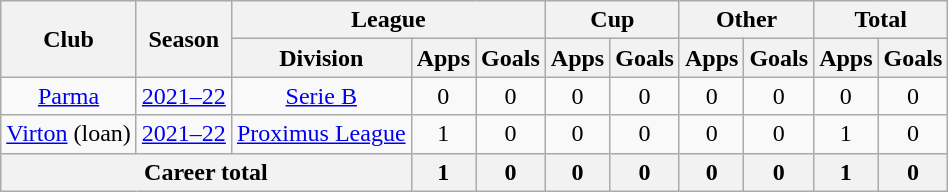<table class="wikitable" style="text-align: center">
<tr>
<th rowspan="2">Club</th>
<th rowspan="2">Season</th>
<th colspan="3">League</th>
<th colspan="2">Cup</th>
<th colspan="2">Other</th>
<th colspan="2">Total</th>
</tr>
<tr>
<th>Division</th>
<th>Apps</th>
<th>Goals</th>
<th>Apps</th>
<th>Goals</th>
<th>Apps</th>
<th>Goals</th>
<th>Apps</th>
<th>Goals</th>
</tr>
<tr>
<td><a href='#'>Parma</a></td>
<td><a href='#'>2021–22</a></td>
<td><a href='#'>Serie B</a></td>
<td>0</td>
<td>0</td>
<td>0</td>
<td>0</td>
<td>0</td>
<td>0</td>
<td>0</td>
<td>0</td>
</tr>
<tr>
<td><a href='#'>Virton</a> (loan)</td>
<td><a href='#'>2021–22</a></td>
<td><a href='#'>Proximus League</a></td>
<td>1</td>
<td>0</td>
<td>0</td>
<td>0</td>
<td>0</td>
<td>0</td>
<td>1</td>
<td>0</td>
</tr>
<tr>
<th colspan="3"><strong>Career total</strong></th>
<th>1</th>
<th>0</th>
<th>0</th>
<th>0</th>
<th>0</th>
<th>0</th>
<th>1</th>
<th>0</th>
</tr>
</table>
